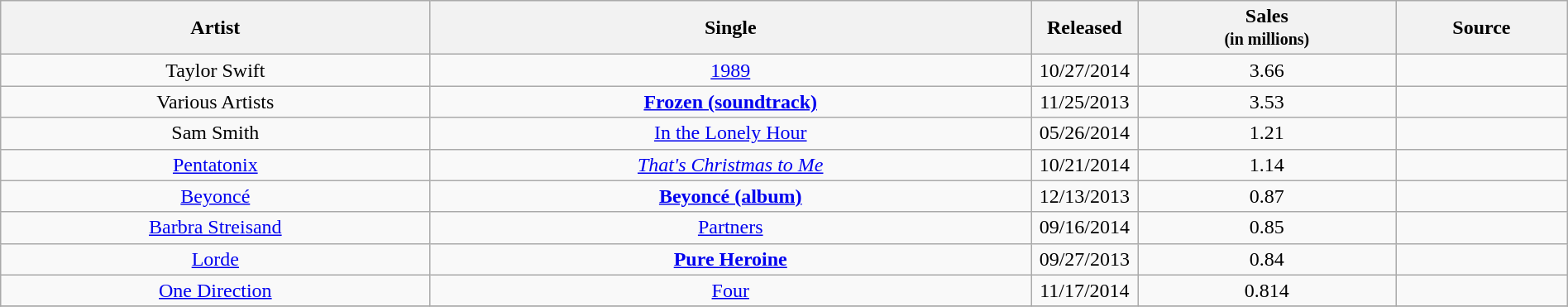<table class="wikitable sortable" style="width:100%; text-align:center;">
<tr>
<th style="width:25%;">Artist</th>
<th style="width:35%;">Single</th>
<th style="width:5%;">Released</th>
<th style="width:15%;">Sales<br><small>(in millions)</small></th>
<th style="width:10%;">Source</th>
</tr>
<tr>
<td>Taylor Swift</td>
<td><a href='#'>1989</a></td>
<td>10/27/2014</td>
<td>3.66</td>
<td></td>
</tr>
<tr>
<td>Various Artists</td>
<td><strong><a href='#'>Frozen (soundtrack)</a></strong></td>
<td>11/25/2013</td>
<td>3.53</td>
<td></td>
</tr>
<tr>
<td>Sam Smith</td>
<td><a href='#'>In the Lonely Hour</a></td>
<td>05/26/2014</td>
<td>1.21</td>
<td></td>
</tr>
<tr>
<td><a href='#'>Pentatonix</a></td>
<td><em><a href='#'>That's Christmas to Me</a></em></td>
<td>10/21/2014</td>
<td>1.14</td>
<td></td>
</tr>
<tr>
<td><a href='#'>Beyoncé</a></td>
<td><strong><a href='#'>Beyoncé (album)</a></strong></td>
<td>12/13/2013</td>
<td>0.87</td>
<td></td>
</tr>
<tr>
<td><a href='#'>Barbra Streisand</a></td>
<td><a href='#'>Partners</a></td>
<td>09/16/2014</td>
<td>0.85</td>
<td></td>
</tr>
<tr>
<td><a href='#'>Lorde</a></td>
<td><strong><a href='#'>Pure Heroine</a></strong></td>
<td>09/27/2013</td>
<td>0.84</td>
<td></td>
</tr>
<tr>
<td><a href='#'>One Direction</a></td>
<td><a href='#'>Four</a></td>
<td>11/17/2014</td>
<td>0.814</td>
<td></td>
</tr>
<tr>
</tr>
</table>
